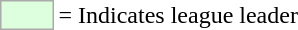<table>
<tr>
<td style="background:#DDFFDD; border:1px solid #aaa; width:2em;"></td>
<td>= Indicates league leader</td>
</tr>
</table>
